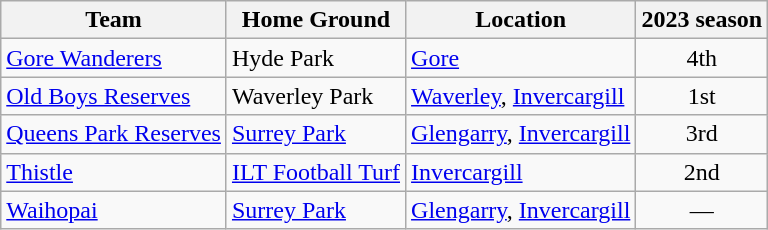<table class="wikitable sortable">
<tr>
<th>Team</th>
<th>Home Ground</th>
<th>Location</th>
<th>2023 season</th>
</tr>
<tr>
<td><a href='#'>Gore Wanderers</a></td>
<td>Hyde Park</td>
<td><a href='#'>Gore</a></td>
<td align="center">4th</td>
</tr>
<tr>
<td><a href='#'>Old Boys Reserves</a></td>
<td>Waverley Park</td>
<td><a href='#'>Waverley</a>, <a href='#'>Invercargill</a></td>
<td align="center">1st</td>
</tr>
<tr>
<td><a href='#'>Queens Park Reserves</a></td>
<td><a href='#'>Surrey Park</a></td>
<td><a href='#'>Glengarry</a>, <a href='#'>Invercargill</a></td>
<td align="center">3rd</td>
</tr>
<tr>
<td><a href='#'>Thistle</a></td>
<td><a href='#'>ILT Football Turf</a></td>
<td><a href='#'>Invercargill</a></td>
<td align="center">2nd</td>
</tr>
<tr>
<td><a href='#'>Waihopai</a></td>
<td><a href='#'>Surrey Park</a></td>
<td><a href='#'>Glengarry</a>, <a href='#'>Invercargill</a></td>
<td align="center">—</td>
</tr>
</table>
